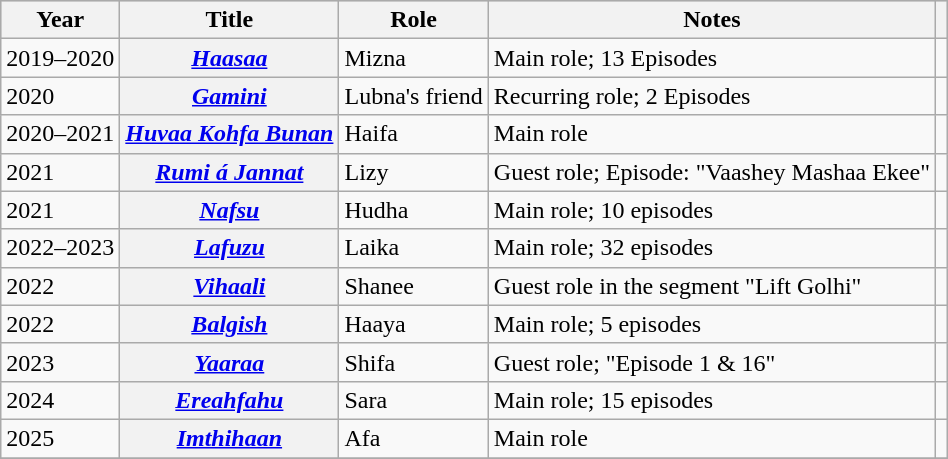<table class="wikitable sortable plainrowheaders">
<tr style="background:#ccc; text-align:center;">
<th scope="col">Year</th>
<th scope="col">Title</th>
<th scope="col">Role</th>
<th scope="col">Notes</th>
<th scope="col" class="unsortable"></th>
</tr>
<tr>
<td>2019–2020</td>
<th scope="row"><em><a href='#'>Haasaa</a></em></th>
<td>Mizna</td>
<td>Main role; 13 Episodes</td>
<td style="text-align: center;"></td>
</tr>
<tr>
<td>2020</td>
<th scope="row"><em><a href='#'>Gamini</a></em></th>
<td>Lubna's friend</td>
<td>Recurring role; 2 Episodes</td>
<td style="text-align: center;"></td>
</tr>
<tr>
<td>2020–2021</td>
<th scope="row"><em><a href='#'>Huvaa Kohfa Bunan</a></em></th>
<td>Haifa</td>
<td>Main role</td>
<td style="text-align: center;"></td>
</tr>
<tr>
<td>2021</td>
<th scope="row"><em><a href='#'>Rumi á Jannat</a></em></th>
<td>Lizy</td>
<td>Guest role; Episode: "Vaashey Mashaa Ekee"</td>
<td style="text-align: center;"></td>
</tr>
<tr>
<td>2021</td>
<th scope="row"><em><a href='#'>Nafsu</a></em></th>
<td>Hudha</td>
<td>Main role; 10 episodes</td>
<td style="text-align: center;"></td>
</tr>
<tr>
<td>2022–2023</td>
<th scope="row"><em><a href='#'>Lafuzu</a></em></th>
<td>Laika</td>
<td>Main role; 32 episodes</td>
<td style="text-align: center;"></td>
</tr>
<tr>
<td>2022</td>
<th scope="row"><em><a href='#'>Vihaali</a></em></th>
<td>Shanee</td>
<td>Guest role in the segment "Lift Golhi"</td>
<td style="text-align: center;"></td>
</tr>
<tr>
<td>2022</td>
<th scope="row"><em><a href='#'>Balgish</a></em></th>
<td>Haaya</td>
<td>Main role; 5 episodes</td>
<td style="text-align: center;"></td>
</tr>
<tr>
<td>2023</td>
<th scope="row"><em><a href='#'>Yaaraa</a></em></th>
<td>Shifa</td>
<td>Guest role; "Episode 1 & 16"</td>
<td style="text-align: center;"></td>
</tr>
<tr>
<td>2024</td>
<th scope="row"><em><a href='#'>Ereahfahu</a></em></th>
<td>Sara</td>
<td>Main role; 15 episodes</td>
<td style="text-align:center;"></td>
</tr>
<tr>
<td>2025</td>
<th scope="row"><em><a href='#'>Imthihaan</a></em></th>
<td>Afa</td>
<td>Main role</td>
<td style="text-align: center;"></td>
</tr>
<tr>
</tr>
</table>
